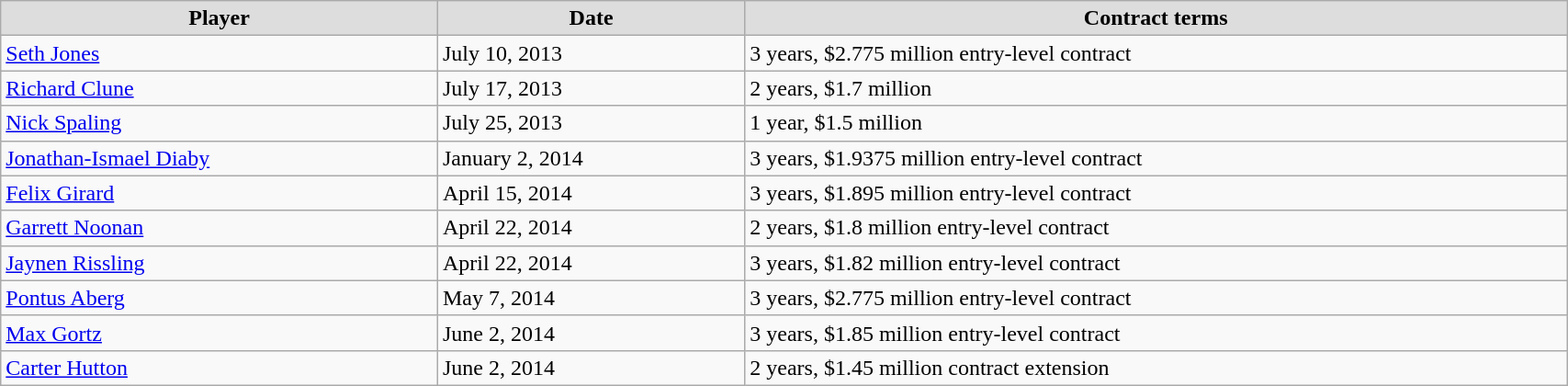<table class="wikitable" width=90%>
<tr align="center" bgcolor="#dddddd">
<td><strong>Player</strong></td>
<td><strong>Date</strong></td>
<td><strong>Contract terms</strong></td>
</tr>
<tr>
<td><a href='#'>Seth Jones</a></td>
<td>July 10, 2013</td>
<td>3 years, $2.775 million entry-level contract</td>
</tr>
<tr>
<td><a href='#'>Richard Clune</a></td>
<td>July 17, 2013</td>
<td>2 years, $1.7 million</td>
</tr>
<tr>
<td><a href='#'>Nick Spaling</a></td>
<td>July 25, 2013</td>
<td>1 year, $1.5 million</td>
</tr>
<tr>
<td><a href='#'>Jonathan-Ismael Diaby</a></td>
<td>January 2, 2014</td>
<td>3 years, $1.9375 million entry-level contract</td>
</tr>
<tr>
<td><a href='#'>Felix Girard</a></td>
<td>April 15, 2014</td>
<td>3 years, $1.895 million entry-level contract</td>
</tr>
<tr>
<td><a href='#'>Garrett Noonan</a></td>
<td>April 22, 2014</td>
<td>2 years, $1.8 million entry-level contract</td>
</tr>
<tr>
<td><a href='#'>Jaynen Rissling</a></td>
<td>April 22, 2014</td>
<td>3 years, $1.82 million entry-level contract</td>
</tr>
<tr>
<td><a href='#'>Pontus Aberg</a></td>
<td>May 7, 2014</td>
<td>3 years, $2.775 million entry-level contract</td>
</tr>
<tr>
<td><a href='#'>Max Gortz</a></td>
<td>June 2, 2014</td>
<td>3 years, $1.85 million entry-level contract</td>
</tr>
<tr>
<td><a href='#'>Carter Hutton</a></td>
<td>June 2, 2014</td>
<td>2 years, $1.45 million contract extension</td>
</tr>
</table>
